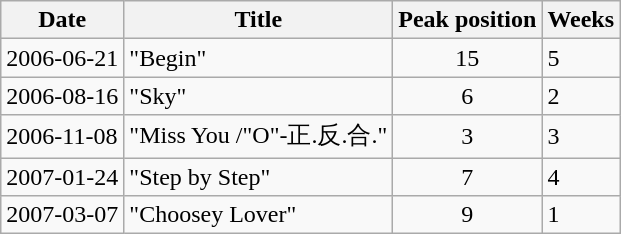<table class="wikitable">
<tr>
<th>Date</th>
<th>Title</th>
<th>Peak position</th>
<th>Weeks</th>
</tr>
<tr>
<td>2006-06-21</td>
<td>"Begin"</td>
<td style="text-align:center;">15</td>
<td>5</td>
</tr>
<tr>
<td>2006-08-16</td>
<td>"Sky"</td>
<td style="text-align:center;">6</td>
<td>2</td>
</tr>
<tr>
<td>2006-11-08</td>
<td>"Miss You /"O"-正.反.合."</td>
<td style="text-align:center;">3</td>
<td>3</td>
</tr>
<tr>
<td>2007-01-24</td>
<td>"Step by Step"</td>
<td style="text-align:center;">7</td>
<td>4</td>
</tr>
<tr>
<td>2007-03-07</td>
<td>"Choosey Lover"</td>
<td style="text-align:center;">9</td>
<td>1</td>
</tr>
</table>
